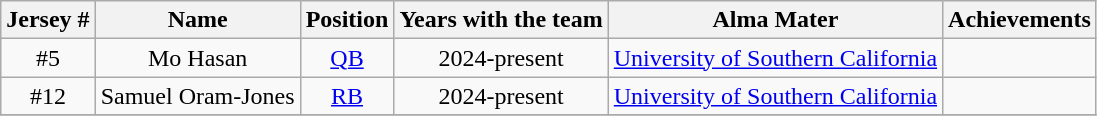<table class="wikitable" style="text-align:center">
<tr>
<th>Jersey #</th>
<th>Name</th>
<th>Position</th>
<th>Years with the team</th>
<th>Alma Mater</th>
<th>Achievements</th>
</tr>
<tr>
<td>#5</td>
<td>Mo Hasan</td>
<td><a href='#'>QB</a></td>
<td>2024-present</td>
<td><a href='#'>University of Southern California</a></td>
<td></td>
</tr>
<tr>
<td>#12</td>
<td>Samuel Oram-Jones</td>
<td><a href='#'>RB</a></td>
<td>2024-present</td>
<td><a href='#'>University of Southern California</a></td>
<td></td>
</tr>
<tr>
</tr>
</table>
